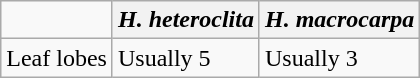<table class="wikitable">
<tr>
<td></td>
<th><em>H. heteroclita</em></th>
<th><em>H. macrocarpa</em></th>
</tr>
<tr>
<td>Leaf lobes</td>
<td>Usually 5</td>
<td>Usually 3</td>
</tr>
</table>
